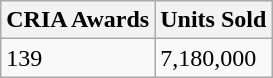<table class="wikitable">
<tr>
<th>CRIA Awards</th>
<th>Units Sold</th>
</tr>
<tr>
<td>139</td>
<td>7,180,000</td>
</tr>
</table>
